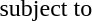<table>
<tr>
<td colspan="2"></td>
<td></td>
</tr>
<tr>
<td>subject to</td>
<td></td>
<td></td>
</tr>
<tr>
<td></td>
<td></td>
<td></td>
</tr>
</table>
